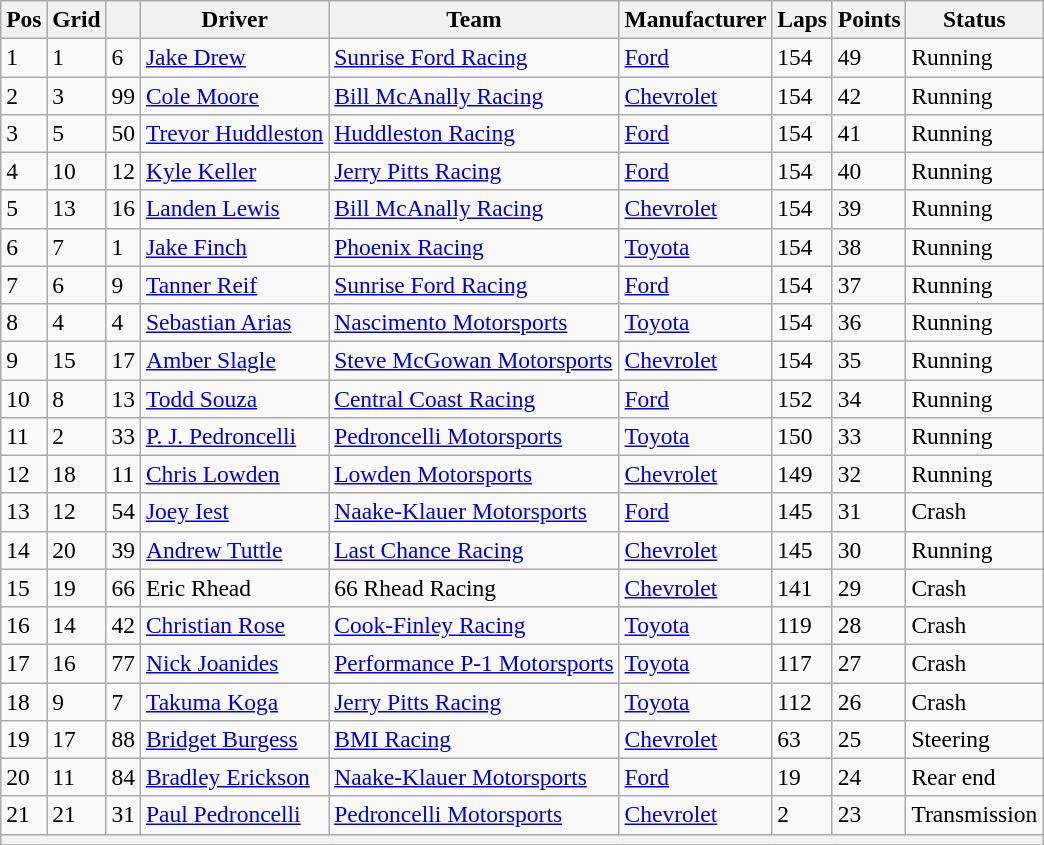<table class="wikitable" style="font-size:98%">
<tr>
<th>Pos</th>
<th>Grid</th>
<th></th>
<th>Driver</th>
<th>Team</th>
<th>Manufacturer</th>
<th>Laps</th>
<th>Points</th>
<th>Status</th>
</tr>
<tr>
<td>1</td>
<td>1</td>
<td>6</td>
<td><a href='#'>Jake Drew</a></td>
<td><a href='#'>Sunrise Ford Racing</a></td>
<td><a href='#'>Ford</a></td>
<td>154</td>
<td>49</td>
<td>Running</td>
</tr>
<tr>
<td>2</td>
<td>3</td>
<td>99</td>
<td><a href='#'>Cole Moore</a></td>
<td><a href='#'>Bill McAnally Racing</a></td>
<td><a href='#'>Chevrolet</a></td>
<td>154</td>
<td>42</td>
<td>Running</td>
</tr>
<tr>
<td>3</td>
<td>5</td>
<td>50</td>
<td><a href='#'>Trevor Huddleston</a></td>
<td><a href='#'>Huddleston Racing</a></td>
<td><a href='#'>Ford</a></td>
<td>154</td>
<td>41</td>
<td>Running</td>
</tr>
<tr>
<td>4</td>
<td>10</td>
<td>12</td>
<td><a href='#'>Kyle Keller</a></td>
<td><a href='#'>Jerry Pitts Racing</a></td>
<td><a href='#'>Ford</a></td>
<td>154</td>
<td>40</td>
<td>Running</td>
</tr>
<tr>
<td>5</td>
<td>13</td>
<td>16</td>
<td><a href='#'>Landen Lewis</a></td>
<td><a href='#'>Bill McAnally Racing</a></td>
<td><a href='#'>Chevrolet</a></td>
<td>154</td>
<td>39</td>
<td>Running</td>
</tr>
<tr>
<td>6</td>
<td>7</td>
<td>1</td>
<td><a href='#'>Jake Finch</a></td>
<td><a href='#'>Phoenix Racing</a></td>
<td><a href='#'>Toyota</a></td>
<td>154</td>
<td>38</td>
<td>Running</td>
</tr>
<tr>
<td>7</td>
<td>6</td>
<td>9</td>
<td><a href='#'>Tanner Reif</a></td>
<td><a href='#'>Sunrise Ford Racing</a></td>
<td><a href='#'>Ford</a></td>
<td>154</td>
<td>37</td>
<td>Running</td>
</tr>
<tr>
<td>8</td>
<td>4</td>
<td>4</td>
<td><a href='#'>Sebastian Arias</a></td>
<td><a href='#'>Nascimento Motorsports</a></td>
<td><a href='#'>Toyota</a></td>
<td>154</td>
<td>36</td>
<td>Running</td>
</tr>
<tr>
<td>9</td>
<td>15</td>
<td>17</td>
<td><a href='#'>Amber Slagle</a></td>
<td><a href='#'>Steve McGowan Motorsports</a></td>
<td><a href='#'>Chevrolet</a></td>
<td>154</td>
<td>35</td>
<td>Running</td>
</tr>
<tr>
<td>10</td>
<td>8</td>
<td>13</td>
<td><a href='#'>Todd Souza</a></td>
<td><a href='#'>Central Coast Racing</a></td>
<td><a href='#'>Ford</a></td>
<td>152</td>
<td>34</td>
<td>Running</td>
</tr>
<tr>
<td>11</td>
<td>2</td>
<td>33</td>
<td><a href='#'>P. J. Pedroncelli</a></td>
<td><a href='#'>Pedroncelli Motorsports</a></td>
<td><a href='#'>Toyota</a></td>
<td>150</td>
<td>33</td>
<td>Running</td>
</tr>
<tr>
<td>12</td>
<td>18</td>
<td>11</td>
<td><a href='#'>Chris Lowden</a></td>
<td><a href='#'>Lowden Motorsports</a></td>
<td><a href='#'>Chevrolet</a></td>
<td>149</td>
<td>32</td>
<td>Running</td>
</tr>
<tr>
<td>13</td>
<td>12</td>
<td>54</td>
<td><a href='#'>Joey Iest</a></td>
<td><a href='#'>Naake-Klauer Motorsports</a></td>
<td><a href='#'>Ford</a></td>
<td>145</td>
<td>31</td>
<td>Crash</td>
</tr>
<tr>
<td>14</td>
<td>20</td>
<td>39</td>
<td><a href='#'>Andrew Tuttle</a></td>
<td><a href='#'>Last Chance Racing</a></td>
<td><a href='#'>Chevrolet</a></td>
<td>145</td>
<td>30</td>
<td>Running</td>
</tr>
<tr>
<td>15</td>
<td>19</td>
<td>66</td>
<td>Eric Rhead</td>
<td>66 Rhead Racing</td>
<td><a href='#'>Chevrolet</a></td>
<td>141</td>
<td>29</td>
<td>Crash</td>
</tr>
<tr>
<td>16</td>
<td>14</td>
<td>42</td>
<td><a href='#'>Christian Rose</a></td>
<td><a href='#'>Cook-Finley Racing</a></td>
<td><a href='#'>Toyota</a></td>
<td>119</td>
<td>28</td>
<td>Crash</td>
</tr>
<tr>
<td>17</td>
<td>16</td>
<td>77</td>
<td><a href='#'>Nick Joanides</a></td>
<td><a href='#'>Performance P-1 Motorsports</a></td>
<td><a href='#'>Toyota</a></td>
<td>117</td>
<td>27</td>
<td>Crash</td>
</tr>
<tr>
<td>18</td>
<td>9</td>
<td>7</td>
<td><a href='#'>Takuma Koga</a></td>
<td><a href='#'>Jerry Pitts Racing</a></td>
<td><a href='#'>Toyota</a></td>
<td>112</td>
<td>26</td>
<td>Crash</td>
</tr>
<tr>
<td>19</td>
<td>17</td>
<td>88</td>
<td><a href='#'>Bridget Burgess</a></td>
<td><a href='#'>BMI Racing</a></td>
<td><a href='#'>Chevrolet</a></td>
<td>63</td>
<td>25</td>
<td>Steering</td>
</tr>
<tr>
<td>20</td>
<td>11</td>
<td>84</td>
<td><a href='#'>Bradley Erickson</a></td>
<td><a href='#'>Naake-Klauer Motorsports</a></td>
<td><a href='#'>Ford</a></td>
<td>19</td>
<td>24</td>
<td>Rear end</td>
</tr>
<tr>
<td>21</td>
<td>21</td>
<td>31</td>
<td><a href='#'>Paul Pedroncelli</a></td>
<td><a href='#'>Pedroncelli Motorsports</a></td>
<td><a href='#'>Chevrolet</a></td>
<td>2</td>
<td>23</td>
<td>Transmission</td>
</tr>
<tr>
<th colspan="9"></th>
</tr>
<tr>
</tr>
</table>
